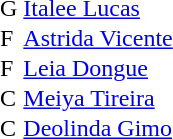<table border="0" cellpadding="0">
<tr>
<td>G</td>
<td></td>
<td><a href='#'>Italee Lucas</a></td>
</tr>
<tr>
<td>F</td>
<td></td>
<td><a href='#'>Astrida Vicente</a></td>
</tr>
<tr>
<td>F</td>
<td></td>
<td><a href='#'>Leia Dongue</a></td>
</tr>
<tr>
<td>C</td>
<td></td>
<td><a href='#'>Meiya Tireira</a></td>
</tr>
<tr>
<td>C</td>
<td></td>
<td><a href='#'>Deolinda Gimo</a></td>
</tr>
</table>
